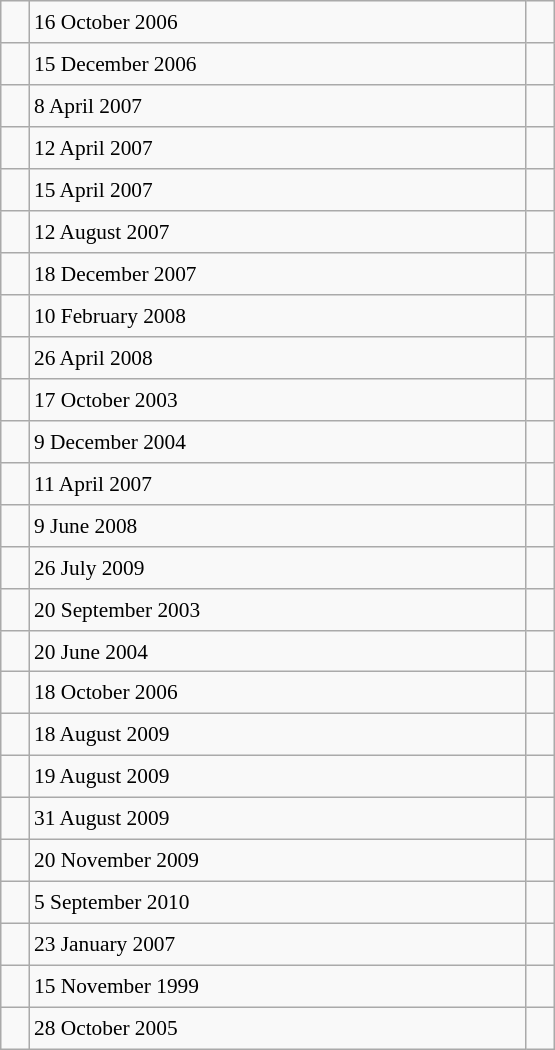<table class="wikitable" style="font-size: 89%; float: left; width: 26em; margin-right: 1em; height: 700px">
<tr>
<td></td>
<td>16 October 2006</td>
<td><small></small></td>
</tr>
<tr>
<td></td>
<td>15 December 2006</td>
<td><small></small></td>
</tr>
<tr>
<td></td>
<td>8 April 2007</td>
<td><small></small></td>
</tr>
<tr>
<td></td>
<td>12 April 2007</td>
<td><small></small></td>
</tr>
<tr>
<td></td>
<td>15 April 2007</td>
<td><small></small></td>
</tr>
<tr>
<td></td>
<td>12 August 2007</td>
<td><small></small></td>
</tr>
<tr>
<td></td>
<td>18 December 2007</td>
<td><small></small></td>
</tr>
<tr>
<td></td>
<td>10 February 2008</td>
<td><small></small></td>
</tr>
<tr>
<td></td>
<td>26 April 2008</td>
<td><small></small></td>
</tr>
<tr>
<td></td>
<td>17 October 2003</td>
<td><small></small></td>
</tr>
<tr>
<td></td>
<td>9 December 2004</td>
<td><small></small></td>
</tr>
<tr>
<td></td>
<td>11 April 2007</td>
<td><small></small></td>
</tr>
<tr>
<td></td>
<td>9 June 2008</td>
<td><small></small></td>
</tr>
<tr>
<td></td>
<td>26 July 2009</td>
<td><small></small></td>
</tr>
<tr>
<td></td>
<td>20 September 2003</td>
<td><small></small></td>
</tr>
<tr>
<td></td>
<td>20 June 2004</td>
<td><small></small></td>
</tr>
<tr>
<td></td>
<td>18 October 2006</td>
<td><small></small></td>
</tr>
<tr>
<td></td>
<td>18 August 2009</td>
<td><small></small></td>
</tr>
<tr>
<td></td>
<td>19 August 2009</td>
<td><small></small></td>
</tr>
<tr>
<td></td>
<td>31 August 2009</td>
<td><small></small></td>
</tr>
<tr>
<td></td>
<td>20 November 2009</td>
<td><small></small></td>
</tr>
<tr>
<td></td>
<td>5 September 2010</td>
<td><small></small></td>
</tr>
<tr>
<td></td>
<td>23 January 2007</td>
<td><small></small></td>
</tr>
<tr>
<td></td>
<td>15 November 1999</td>
<td><small></small></td>
</tr>
<tr>
<td></td>
<td>28 October 2005</td>
<td><small></small></td>
</tr>
</table>
